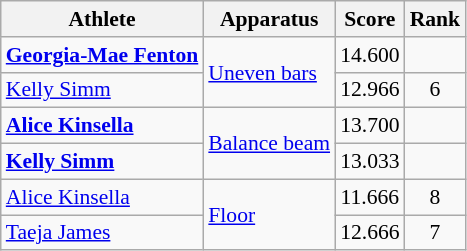<table class=wikitable style=font-size:90%;text-align:center>
<tr>
<th>Athlete</th>
<th>Apparatus</th>
<th>Score</th>
<th>Rank</th>
</tr>
<tr align=center>
<td align=left><strong><a href='#'>Georgia-Mae Fenton</a></strong></td>
<td align=left rowspan=2><a href='#'>Uneven bars</a></td>
<td>14.600</td>
<td></td>
</tr>
<tr>
<td align=left><a href='#'>Kelly Simm</a></td>
<td>12.966</td>
<td>6</td>
</tr>
<tr>
<td align=left><strong><a href='#'>Alice Kinsella</a></strong></td>
<td align=left rowspan=2><a href='#'>Balance beam</a></td>
<td>13.700</td>
<td></td>
</tr>
<tr>
<td align=left><strong><a href='#'>Kelly Simm</a></strong></td>
<td>13.033</td>
<td></td>
</tr>
<tr>
<td align=left><a href='#'>Alice Kinsella</a></td>
<td align=left rowspan=2><a href='#'>Floor</a></td>
<td>11.666</td>
<td>8</td>
</tr>
<tr>
<td align=left><a href='#'>Taeja James</a></td>
<td>12.666</td>
<td>7</td>
</tr>
</table>
